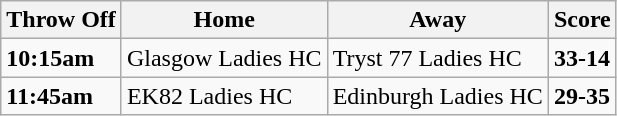<table class="wikitable">
<tr>
<th><strong>Throw Off</strong></th>
<th><strong>Home</strong></th>
<th><strong>Away</strong></th>
<th><strong>Score</strong></th>
</tr>
<tr>
<td><strong>10:15am</strong></td>
<td>Glasgow Ladies HC</td>
<td>Tryst 77 Ladies HC</td>
<td><strong>33-14</strong></td>
</tr>
<tr>
<td><strong>11:45am</strong></td>
<td>EK82 Ladies HC</td>
<td>Edinburgh Ladies HC</td>
<td><strong>29-35</strong></td>
</tr>
</table>
